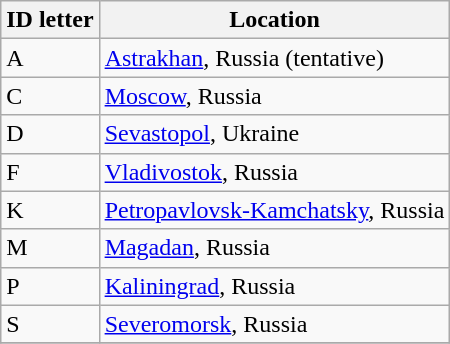<table class="wikitable">
<tr>
<th>ID letter</th>
<th>Location</th>
</tr>
<tr>
<td>A</td>
<td><a href='#'>Astrakhan</a>, Russia (tentative)</td>
</tr>
<tr>
<td>C</td>
<td><a href='#'>Moscow</a>, Russia</td>
</tr>
<tr>
<td>D</td>
<td><a href='#'>Sevastopol</a>, Ukraine</td>
</tr>
<tr>
<td>F</td>
<td><a href='#'>Vladivostok</a>, Russia</td>
</tr>
<tr>
<td>K</td>
<td><a href='#'>Petropavlovsk-Kamchatsky</a>, Russia</td>
</tr>
<tr>
<td>M</td>
<td><a href='#'>Magadan</a>, Russia</td>
</tr>
<tr>
<td>P</td>
<td><a href='#'>Kaliningrad</a>, Russia</td>
</tr>
<tr>
<td>S</td>
<td><a href='#'>Severomorsk</a>, Russia</td>
</tr>
<tr>
</tr>
</table>
